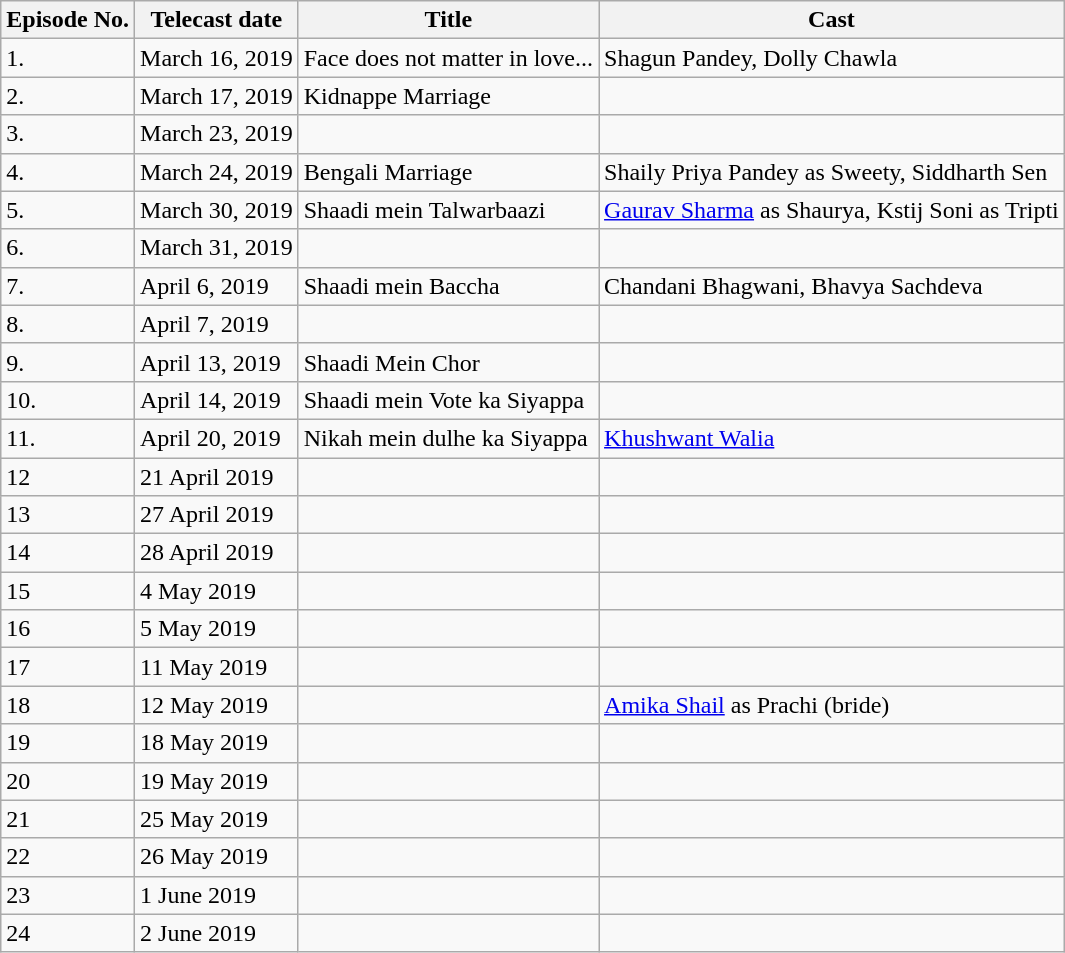<table class="wikitable">
<tr>
<th>Episode No.</th>
<th>Telecast date</th>
<th>Title</th>
<th>Cast</th>
</tr>
<tr>
<td>1.</td>
<td>March 16, 2019</td>
<td>Face does not matter in love...</td>
<td>Shagun Pandey, Dolly Chawla</td>
</tr>
<tr>
<td>2.</td>
<td>March 17, 2019</td>
<td>Kidnappe Marriage</td>
<td></td>
</tr>
<tr>
<td>3.</td>
<td>March 23, 2019</td>
<td></td>
<td></td>
</tr>
<tr>
<td>4.</td>
<td>March 24, 2019</td>
<td>Bengali Marriage</td>
<td>Shaily Priya Pandey as Sweety, Siddharth Sen</td>
</tr>
<tr>
<td>5.</td>
<td>March 30, 2019</td>
<td>Shaadi mein Talwarbaazi</td>
<td><a href='#'>Gaurav Sharma</a> as Shaurya, Kstij Soni as Tripti</td>
</tr>
<tr>
<td>6.</td>
<td>March 31, 2019</td>
<td></td>
<td></td>
</tr>
<tr>
<td>7.</td>
<td>April 6, 2019</td>
<td>Shaadi mein Baccha</td>
<td>Chandani Bhagwani, Bhavya Sachdeva</td>
</tr>
<tr>
<td>8.</td>
<td>April 7, 2019</td>
<td></td>
<td></td>
</tr>
<tr>
<td>9.</td>
<td>April 13, 2019</td>
<td>Shaadi Mein Chor</td>
<td></td>
</tr>
<tr>
<td>10.</td>
<td>April 14, 2019</td>
<td>Shaadi mein Vote ka Siyappa</td>
<td></td>
</tr>
<tr>
<td>11.</td>
<td>April 20, 2019</td>
<td>Nikah mein dulhe ka Siyappa</td>
<td><a href='#'>Khushwant Walia</a></td>
</tr>
<tr>
<td>12</td>
<td>21 April 2019</td>
<td></td>
<td></td>
</tr>
<tr>
<td>13</td>
<td>27 April 2019</td>
<td></td>
<td></td>
</tr>
<tr>
<td>14</td>
<td>28 April 2019</td>
<td></td>
<td></td>
</tr>
<tr>
<td>15</td>
<td>4 May 2019</td>
<td></td>
<td></td>
</tr>
<tr>
<td>16</td>
<td>5 May 2019</td>
<td></td>
<td></td>
</tr>
<tr>
<td>17</td>
<td>11 May 2019</td>
<td></td>
<td></td>
</tr>
<tr>
<td>18</td>
<td>12 May 2019</td>
<td></td>
<td><a href='#'>Amika Shail</a> as Prachi (bride)</td>
</tr>
<tr>
<td>19</td>
<td>18 May 2019</td>
<td></td>
<td></td>
</tr>
<tr>
<td>20</td>
<td>19 May 2019</td>
<td></td>
<td></td>
</tr>
<tr>
<td>21</td>
<td>25 May 2019</td>
<td></td>
<td></td>
</tr>
<tr>
<td>22</td>
<td>26 May 2019</td>
<td></td>
<td></td>
</tr>
<tr>
<td>23</td>
<td>1 June 2019</td>
<td></td>
<td></td>
</tr>
<tr>
<td>24</td>
<td>2 June 2019</td>
<td></td>
<td></td>
</tr>
</table>
